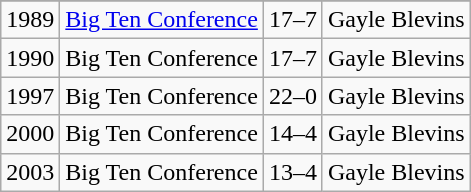<table class="wikitable">
<tr>
</tr>
<tr>
<td>1989</td>
<td><a href='#'>Big Ten Conference</a></td>
<td>17–7</td>
<td>Gayle Blevins</td>
</tr>
<tr>
<td>1990</td>
<td>Big Ten Conference</td>
<td>17–7</td>
<td>Gayle Blevins</td>
</tr>
<tr>
<td>1997</td>
<td>Big Ten Conference</td>
<td>22–0</td>
<td>Gayle Blevins</td>
</tr>
<tr>
<td>2000</td>
<td>Big Ten Conference</td>
<td>14–4</td>
<td>Gayle Blevins</td>
</tr>
<tr>
<td>2003</td>
<td>Big Ten Conference</td>
<td>13–4</td>
<td>Gayle Blevins</td>
</tr>
</table>
